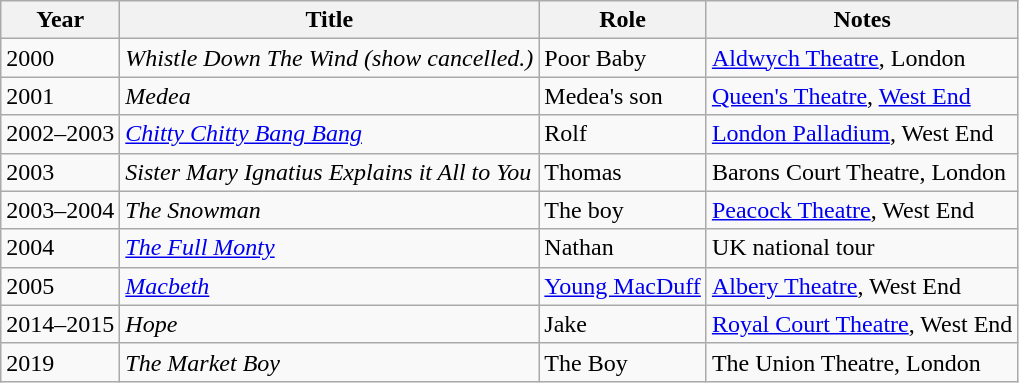<table class="wikitable">
<tr>
<th>Year</th>
<th>Title</th>
<th>Role</th>
<th>Notes</th>
</tr>
<tr>
<td>2000</td>
<td><em>Whistle Down The Wind (show cancelled.)</em></td>
<td>Poor Baby</td>
<td><a href='#'>Aldwych Theatre</a>, London</td>
</tr>
<tr>
<td>2001</td>
<td><em>Medea</em></td>
<td>Medea's son</td>
<td><a href='#'>Queen's Theatre</a>, <a href='#'>West End</a></td>
</tr>
<tr>
<td>2002–2003</td>
<td><em><a href='#'>Chitty Chitty Bang Bang</a></em></td>
<td>Rolf</td>
<td><a href='#'>London Palladium</a>, West End</td>
</tr>
<tr>
<td>2003</td>
<td><em>Sister Mary Ignatius Explains it All to You</em></td>
<td>Thomas</td>
<td>Barons Court Theatre, London</td>
</tr>
<tr>
<td>2003–2004</td>
<td><em>The Snowman</em></td>
<td>The boy</td>
<td><a href='#'>Peacock Theatre</a>, West End</td>
</tr>
<tr>
<td>2004</td>
<td><em><a href='#'>The Full Monty</a></em></td>
<td>Nathan</td>
<td>UK national tour</td>
</tr>
<tr>
<td>2005</td>
<td><em><a href='#'>Macbeth</a></em></td>
<td><a href='#'>Young MacDuff</a></td>
<td><a href='#'>Albery Theatre</a>, West End</td>
</tr>
<tr>
<td>2014–2015</td>
<td><em>Hope</em></td>
<td>Jake</td>
<td><a href='#'>Royal Court Theatre</a>, West End</td>
</tr>
<tr>
<td>2019</td>
<td><em>The Market Boy</em> </td>
<td>The Boy</td>
<td>The Union Theatre, London</td>
</tr>
</table>
